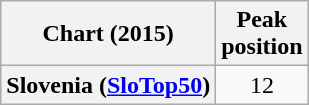<table class="wikitable sortable plainrowheaders" style="text-align:center">
<tr>
<th scope="col">Chart (2015)</th>
<th scope="col">Peak<br> position</th>
</tr>
<tr>
<th scope="row">Slovenia (<a href='#'>SloTop50</a>)</th>
<td>12</td>
</tr>
</table>
